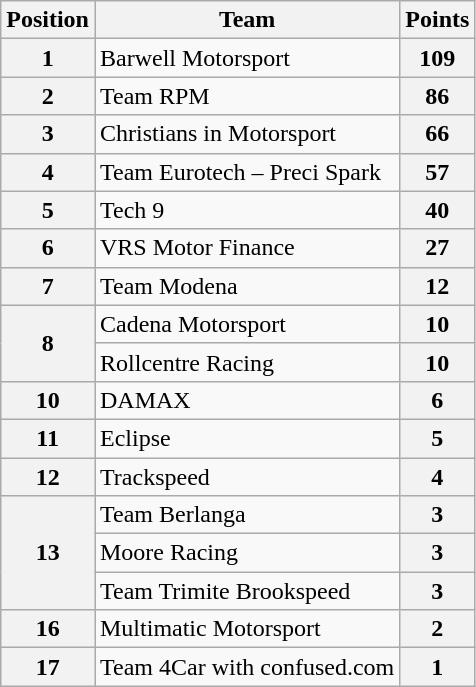<table class="wikitable">
<tr>
<th>Position</th>
<th>Team</th>
<th>Points</th>
</tr>
<tr>
<th>1</th>
<td>Barwell Motorsport</td>
<th>109</th>
</tr>
<tr>
<th>2</th>
<td>Team RPM</td>
<th>86</th>
</tr>
<tr>
<th>3</th>
<td>Christians in Motorsport</td>
<th>66</th>
</tr>
<tr>
<th>4</th>
<td>Team Eurotech – Preci Spark</td>
<th>57</th>
</tr>
<tr>
<th>5</th>
<td>Tech 9</td>
<th>40</th>
</tr>
<tr>
<th>6</th>
<td>VRS Motor Finance</td>
<th>27</th>
</tr>
<tr>
<th>7</th>
<td>Team Modena</td>
<th>12</th>
</tr>
<tr>
<th rowspan=2>8</th>
<td>Cadena Motorsport</td>
<th>10</th>
</tr>
<tr>
<td>Rollcentre Racing</td>
<th>10</th>
</tr>
<tr>
<th>10</th>
<td>DAMAX</td>
<th>6</th>
</tr>
<tr>
<th>11</th>
<td>Eclipse</td>
<th>5</th>
</tr>
<tr>
<th>12</th>
<td>Trackspeed</td>
<th>4</th>
</tr>
<tr>
<th rowspan=3>13</th>
<td>Team Berlanga</td>
<th>3</th>
</tr>
<tr>
<td>Moore Racing</td>
<th>3</th>
</tr>
<tr>
<td>Team Trimite Brookspeed</td>
<th>3</th>
</tr>
<tr>
<th>16</th>
<td>Multimatic Motorsport</td>
<th>2</th>
</tr>
<tr>
<th>17</th>
<td>Team 4Car with confused.com</td>
<th>1</th>
</tr>
</table>
